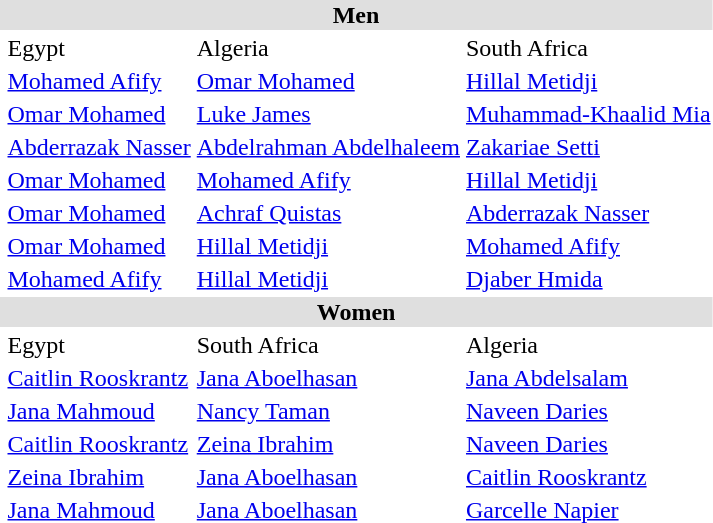<table>
<tr bgcolor="DFDFDF">
<td colspan="4" align="center"><strong>Men</strong></td>
</tr>
<tr>
<th scope=row style="text-align:left"></th>
<td> Egypt<br></td>
<td> Algeria<br></td>
<td valign=top> South Africa<br></td>
</tr>
<tr>
<th scope=row style="text-align:left"></th>
<td> <a href='#'>Mohamed Afify</a></td>
<td> <a href='#'>Omar Mohamed</a></td>
<td> <a href='#'>Hillal Metidji</a></td>
</tr>
<tr>
<th scope=row style="text-align:left"></th>
<td> <a href='#'>Omar Mohamed</a></td>
<td> <a href='#'>Luke James</a></td>
<td> <a href='#'>Muhammad-Khaalid Mia</a></td>
</tr>
<tr>
<th scope=row style="text-align:left"></th>
<td> <a href='#'>Abderrazak Nasser</a></td>
<td> <a href='#'>Abdelrahman Abdelhaleem</a></td>
<td> <a href='#'>Zakariae Setti</a></td>
</tr>
<tr>
<th scope=row style="text-align:left"></th>
<td> <a href='#'>Omar Mohamed</a></td>
<td> <a href='#'>Mohamed Afify</a></td>
<td> <a href='#'>Hillal Metidji</a></td>
</tr>
<tr>
<th scope=row style="text-align:left"></th>
<td> <a href='#'>Omar Mohamed</a></td>
<td> <a href='#'>Achraf Quistas</a></td>
<td> <a href='#'>Abderrazak Nasser</a></td>
</tr>
<tr>
<th scope=row style="text-align:left"></th>
<td> <a href='#'>Omar Mohamed</a></td>
<td> <a href='#'>Hillal Metidji</a></td>
<td> <a href='#'>Mohamed Afify</a></td>
</tr>
<tr>
<th scope=row style="text-align:left"></th>
<td> <a href='#'>Mohamed Afify</a></td>
<td> <a href='#'>Hillal Metidji</a></td>
<td> <a href='#'>Djaber Hmida</a></td>
</tr>
<tr bgcolor="DFDFDF">
<td colspan="4" align="center"><strong>Women</strong></td>
</tr>
<tr>
<th scope=row style="text-align:left"></th>
<td> Egypt<br></td>
<td> South Africa<br></td>
<td> Algeria<br></td>
</tr>
<tr>
<th scope=row style="text-align:left"></th>
<td> <a href='#'>Caitlin Rooskrantz</a></td>
<td> <a href='#'>Jana Aboelhasan</a></td>
<td> <a href='#'>Jana Abdelsalam</a></td>
</tr>
<tr>
<th scope=row style="text-align:left"></th>
<td> <a href='#'>Jana Mahmoud</a></td>
<td> <a href='#'>Nancy Taman</a></td>
<td> <a href='#'>Naveen Daries</a></td>
</tr>
<tr>
<th scope=row style="text-align:left"></th>
<td> <a href='#'>Caitlin Rooskrantz</a></td>
<td> <a href='#'>Zeina Ibrahim</a></td>
<td> <a href='#'>Naveen Daries</a></td>
</tr>
<tr>
<th scope=row style="text-align:left"></th>
<td> <a href='#'>Zeina Ibrahim</a></td>
<td> <a href='#'>Jana Aboelhasan</a></td>
<td> <a href='#'>Caitlin Rooskrantz</a></td>
</tr>
<tr>
<th scope=row style="text-align:left"></th>
<td> <a href='#'>Jana Mahmoud</a></td>
<td> <a href='#'>Jana Aboelhasan</a></td>
<td> <a href='#'>Garcelle Napier</a></td>
</tr>
</table>
